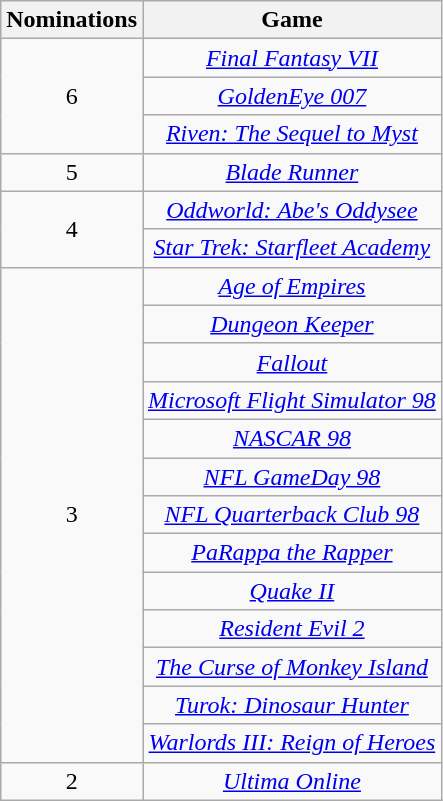<table class="wikitable floatleft" rowspan="2" style="text-align:center;" background: #f6e39c;>
<tr>
<th scope="col" align="center">Nominations</th>
<th scope="col" align="center">Game</th>
</tr>
<tr>
<td rowspan=3>6</td>
<td><em><a href='#'>Final Fantasy VII</a></em></td>
</tr>
<tr>
<td><em><a href='#'>GoldenEye 007</a></em></td>
</tr>
<tr>
<td><em><a href='#'>Riven: The Sequel to Myst</a></em></td>
</tr>
<tr>
<td>5</td>
<td><em><a href='#'>Blade Runner</a></em></td>
</tr>
<tr>
<td rowspan=2>4</td>
<td><em><a href='#'>Oddworld: Abe's Oddysee</a></em></td>
</tr>
<tr>
<td><em><a href='#'>Star Trek: Starfleet Academy</a></em></td>
</tr>
<tr>
<td rowspan=13 style="text-align:center">3</td>
<td><em><a href='#'>Age of Empires</a></em></td>
</tr>
<tr>
<td><em><a href='#'>Dungeon Keeper</a></em></td>
</tr>
<tr>
<td><em><a href='#'>Fallout</a></em></td>
</tr>
<tr>
<td><em><a href='#'>Microsoft Flight Simulator 98</a></em></td>
</tr>
<tr>
<td><em><a href='#'>NASCAR 98</a></em></td>
</tr>
<tr>
<td><em><a href='#'>NFL GameDay 98</a></em></td>
</tr>
<tr>
<td><em><a href='#'>NFL Quarterback Club 98</a></em></td>
</tr>
<tr>
<td><em><a href='#'>PaRappa the Rapper</a></em></td>
</tr>
<tr>
<td><em><a href='#'>Quake II</a></em></td>
</tr>
<tr>
<td><em><a href='#'>Resident Evil 2</a></em></td>
</tr>
<tr>
<td><em><a href='#'>The Curse of Monkey Island</a></em></td>
</tr>
<tr>
<td><em><a href='#'>Turok: Dinosaur Hunter</a></em></td>
</tr>
<tr>
<td><em><a href='#'>Warlords III: Reign of Heroes</a></em></td>
</tr>
<tr>
<td style="text-align:center">2</td>
<td><em><a href='#'>Ultima Online</a></em></td>
</tr>
</table>
